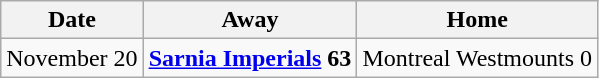<table class="wikitable">
<tr>
<th>Date</th>
<th>Away</th>
<th>Home</th>
</tr>
<tr>
<td>November 20</td>
<td><strong><a href='#'>Sarnia Imperials</a> 63</strong></td>
<td>Montreal Westmounts  0</td>
</tr>
</table>
